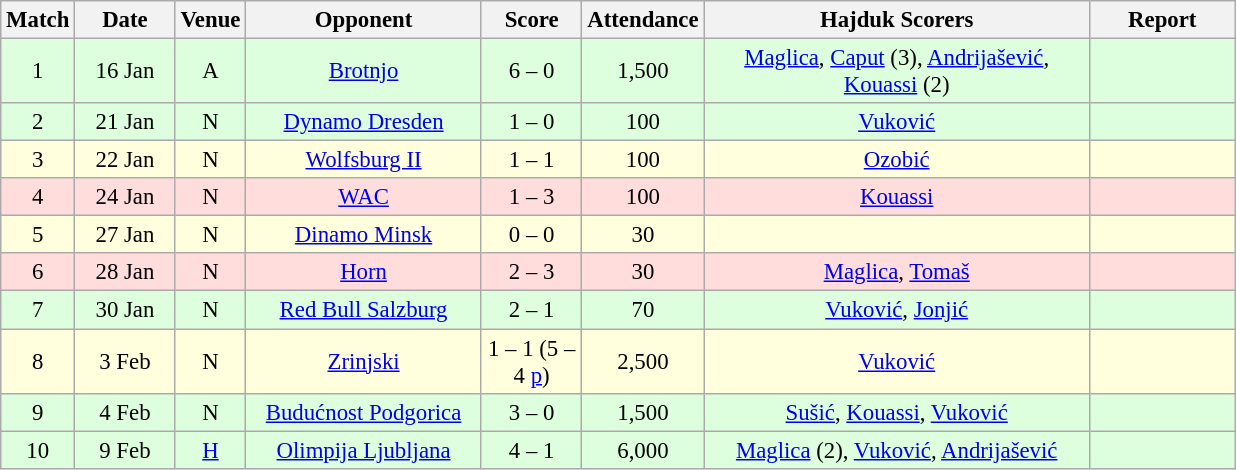<table class="wikitable sortable" style="text-align: center; font-size:95%;">
<tr>
<th width="30">Match</th>
<th width="60">Date<br></th>
<th width="20">Venue<br></th>
<th width="150">Opponent<br></th>
<th width="60">Score<br></th>
<th width="40">Attendance<br></th>
<th width="250">Hajduk Scorers</th>
<th width="90" class="unsortable">Report</th>
</tr>
<tr bgcolor="#ddffdd">
<td>1</td>
<td>16 Jan</td>
<td>A </td>
<td><a href='#'>Brotnjo</a> </td>
<td>6 – 0</td>
<td>1,500</td>
<td><a href='#'>Maglica</a>, <a href='#'>Caput</a> (3), <a href='#'>Andrijašević</a>, <a href='#'>Kouassi</a> (2)</td>
<td></td>
</tr>
<tr bgcolor="#ddffdd">
<td>2</td>
<td>21 Jan</td>
<td>N </td>
<td><a href='#'>Dynamo Dresden</a> </td>
<td>1 – 0</td>
<td>100</td>
<td><a href='#'>Vuković</a></td>
<td></td>
</tr>
<tr bgcolor="#ffffdd">
<td>3</td>
<td>22 Jan</td>
<td>N </td>
<td><a href='#'>Wolfsburg II</a> </td>
<td>1 – 1</td>
<td>100</td>
<td><a href='#'>Ozobić</a></td>
<td></td>
</tr>
<tr bgcolor="#ffdddd">
<td>4</td>
<td>24 Jan</td>
<td>N </td>
<td><a href='#'>WAC</a> </td>
<td>1 – 3</td>
<td>100</td>
<td><a href='#'>Kouassi</a></td>
<td></td>
</tr>
<tr bgcolor="#ffffdd">
<td>5</td>
<td>27 Jan</td>
<td>N </td>
<td><a href='#'>Dinamo Minsk</a> </td>
<td>0 – 0</td>
<td>30</td>
<td></td>
<td></td>
</tr>
<tr bgcolor="#ffdddd">
<td>6</td>
<td>28 Jan</td>
<td>N </td>
<td><a href='#'>Horn</a> </td>
<td>2 – 3</td>
<td>30</td>
<td><a href='#'>Maglica</a>, <a href='#'>Tomaš</a></td>
<td></td>
</tr>
<tr bgcolor="#ddffdd">
<td>7</td>
<td>30 Jan</td>
<td>N </td>
<td><a href='#'>Red Bull Salzburg</a> </td>
<td>2 – 1</td>
<td>70</td>
<td><a href='#'>Vuković</a>, <a href='#'>Jonjić</a></td>
<td></td>
</tr>
<tr bgcolor="#ffffdd">
<td>8</td>
<td>3 Feb</td>
<td>N </td>
<td><a href='#'>Zrinjski</a> </td>
<td>1 – 1 (5 – 4 <a href='#'>p</a>)</td>
<td>2,500</td>
<td><a href='#'>Vuković</a></td>
<td></td>
</tr>
<tr bgcolor="#ddffdd">
<td>9</td>
<td>4 Feb</td>
<td>N </td>
<td><a href='#'>Budućnost Podgorica</a> </td>
<td>3 – 0</td>
<td>1,500</td>
<td><a href='#'>Sušić</a>, <a href='#'>Kouassi</a>, <a href='#'>Vuković</a></td>
<td></td>
</tr>
<tr bgcolor="#ddffdd">
<td>10</td>
<td>9 Feb</td>
<td><a href='#'>H</a></td>
<td><a href='#'>Olimpija Ljubljana</a> </td>
<td>4 – 1</td>
<td>6,000</td>
<td><a href='#'>Maglica</a> (2), <a href='#'>Vuković</a>, <a href='#'>Andrijašević</a></td>
<td></td>
</tr>
</table>
